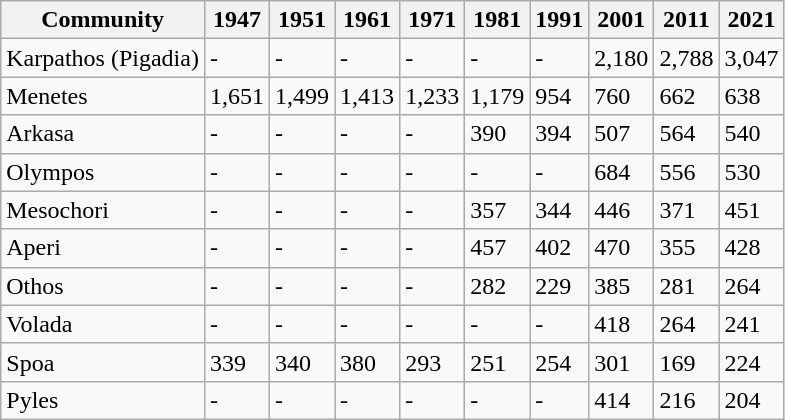<table class="wikitable sortable">
<tr>
<th>Community</th>
<th>1947</th>
<th>1951</th>
<th>1961</th>
<th>1971</th>
<th>1981</th>
<th>1991</th>
<th>2001</th>
<th>2011</th>
<th>2021</th>
</tr>
<tr>
<td>Karpathos (Pigadia)</td>
<td>-</td>
<td>-</td>
<td>-</td>
<td>-</td>
<td>-</td>
<td>-</td>
<td>2,180</td>
<td>2,788</td>
<td>3,047</td>
</tr>
<tr>
<td>Menetes</td>
<td>1,651</td>
<td>1,499</td>
<td>1,413</td>
<td>1,233</td>
<td>1,179</td>
<td>954</td>
<td>760</td>
<td>662</td>
<td>638</td>
</tr>
<tr>
<td>Arkasa</td>
<td>-</td>
<td>-</td>
<td>-</td>
<td>-</td>
<td>390</td>
<td>394</td>
<td>507</td>
<td>564</td>
<td>540</td>
</tr>
<tr>
<td>Olympos</td>
<td>-</td>
<td>-</td>
<td>-</td>
<td>-</td>
<td>-</td>
<td>-</td>
<td>684</td>
<td>556</td>
<td>530</td>
</tr>
<tr>
<td>Mesochori</td>
<td>-</td>
<td>-</td>
<td>-</td>
<td>-</td>
<td>357</td>
<td>344</td>
<td>446</td>
<td>371</td>
<td>451</td>
</tr>
<tr>
<td>Aperi</td>
<td>-</td>
<td>-</td>
<td>-</td>
<td>-</td>
<td>457</td>
<td>402</td>
<td>470</td>
<td>355</td>
<td>428</td>
</tr>
<tr>
<td>Othos</td>
<td>-</td>
<td>-</td>
<td>-</td>
<td>-</td>
<td>282</td>
<td>229</td>
<td>385</td>
<td>281</td>
<td>264</td>
</tr>
<tr>
<td>Volada</td>
<td>-</td>
<td>-</td>
<td>-</td>
<td>-</td>
<td>-</td>
<td>-</td>
<td>418</td>
<td>264</td>
<td>241</td>
</tr>
<tr>
<td>Spoa</td>
<td>339</td>
<td>340</td>
<td>380</td>
<td>293</td>
<td>251</td>
<td>254</td>
<td>301</td>
<td>169</td>
<td>224</td>
</tr>
<tr>
<td>Pyles</td>
<td>-</td>
<td>-</td>
<td>-</td>
<td>-</td>
<td>-</td>
<td>-</td>
<td>414</td>
<td>216</td>
<td>204</td>
</tr>
</table>
